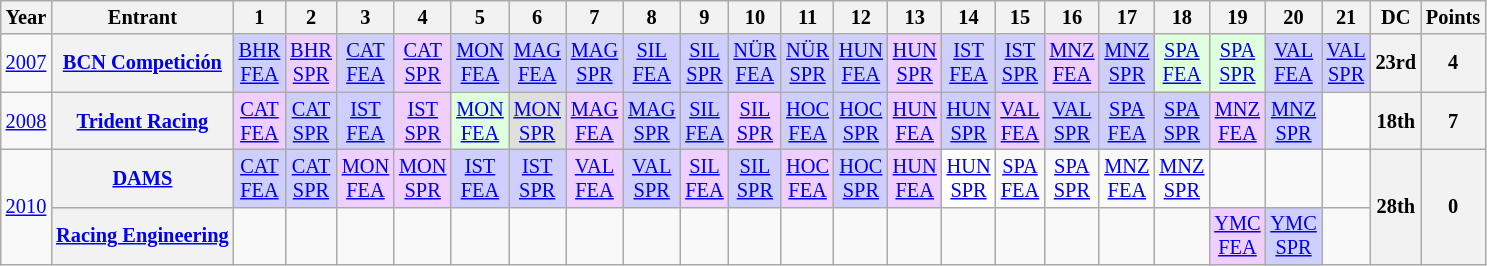<table class="wikitable" style="text-align:center; font-size:85%">
<tr>
<th>Year</th>
<th>Entrant</th>
<th>1</th>
<th>2</th>
<th>3</th>
<th>4</th>
<th>5</th>
<th>6</th>
<th>7</th>
<th>8</th>
<th>9</th>
<th>10</th>
<th>11</th>
<th>12</th>
<th>13</th>
<th>14</th>
<th>15</th>
<th>16</th>
<th>17</th>
<th>18</th>
<th>19</th>
<th>20</th>
<th>21</th>
<th>DC</th>
<th>Points</th>
</tr>
<tr>
<td><a href='#'>2007</a></td>
<th nowrap><a href='#'>BCN Competición</a></th>
<td style="background:#CFCFFF;"><a href='#'>BHR<br>FEA</a><br></td>
<td style="background:#EFCFFF;"><a href='#'>BHR<br>SPR</a><br></td>
<td style="background:#CFCFFF;"><a href='#'>CAT<br>FEA</a><br></td>
<td style="background:#EFCFFF;"><a href='#'>CAT<br>SPR</a><br></td>
<td style="background:#CFCFFF;"><a href='#'>MON<br>FEA</a><br></td>
<td style="background:#CFCFFF;"><a href='#'>MAG<br>FEA</a><br></td>
<td style="background:#CFCFFF;"><a href='#'>MAG<br>SPR</a><br></td>
<td style="background:#CFCFFF;"><a href='#'>SIL<br>FEA</a><br></td>
<td style="background:#CFCFFF;"><a href='#'>SIL<br>SPR</a><br></td>
<td style="background:#CFCFFF;"><a href='#'>NÜR<br>FEA</a><br></td>
<td style="background:#CFCFFF;"><a href='#'>NÜR<br>SPR</a><br></td>
<td style="background:#CFCFFF;"><a href='#'>HUN<br>FEA</a><br></td>
<td style="background:#EFCFFF;"><a href='#'>HUN<br>SPR</a><br></td>
<td style="background:#CFCFFF;"><a href='#'>IST<br>FEA</a><br></td>
<td style="background:#CFCFFF;"><a href='#'>IST<br>SPR</a><br></td>
<td style="background:#EFCFFF;"><a href='#'>MNZ<br>FEA</a><br></td>
<td style="background:#CFCFFF;"><a href='#'>MNZ<br>SPR</a><br></td>
<td style="background:#DFFFDF;"><a href='#'>SPA<br>FEA</a><br></td>
<td style="background:#DFFFDF;"><a href='#'>SPA<br>SPR</a><br></td>
<td style="background:#CFCFFF;"><a href='#'>VAL<br>FEA</a><br></td>
<td style="background:#CFCFFF;"><a href='#'>VAL<br>SPR</a><br></td>
<th>23rd</th>
<th>4</th>
</tr>
<tr>
<td><a href='#'>2008</a></td>
<th nowrap><a href='#'>Trident Racing</a></th>
<td style="background:#EFCFFF;"><a href='#'>CAT<br>FEA</a><br></td>
<td style="background:#CFCFFF;"><a href='#'>CAT<br>SPR</a><br></td>
<td style="background:#CFCFFF;"><a href='#'>IST<br>FEA</a><br></td>
<td style="background:#EFCFFF;"><a href='#'>IST<br>SPR</a><br></td>
<td style="background:#DFFFDF;"><a href='#'>MON<br>FEA</a><br></td>
<td style="background:#DFDFDF;"><a href='#'>MON<br>SPR</a><br></td>
<td style="background:#EFCFFF;"><a href='#'>MAG<br>FEA</a><br></td>
<td style="background:#CFCFFF;"><a href='#'>MAG<br>SPR</a><br></td>
<td style="background:#CFCFFF;"><a href='#'>SIL<br>FEA</a><br></td>
<td style="background:#EFCFFF;"><a href='#'>SIL<br>SPR</a><br></td>
<td style="background:#CFCFFF;"><a href='#'>HOC<br>FEA</a><br></td>
<td style="background:#CFCFFF;"><a href='#'>HOC<br>SPR</a><br></td>
<td style="background:#EFCFFF;"><a href='#'>HUN<br>FEA</a><br></td>
<td style="background:#CFCFFF;"><a href='#'>HUN<br>SPR</a><br></td>
<td style="background:#EFCFFF;"><a href='#'>VAL<br>FEA</a><br></td>
<td style="background:#CFCFFF;"><a href='#'>VAL<br>SPR</a><br></td>
<td style="background:#CFCFFF;"><a href='#'>SPA<br>FEA</a><br></td>
<td style="background:#CFCFFF;"><a href='#'>SPA<br>SPR</a><br></td>
<td style="background:#EFCFFF;"><a href='#'>MNZ<br>FEA</a><br></td>
<td style="background:#CFCFFF;"><a href='#'>MNZ<br>SPR</a><br></td>
<td></td>
<th>18th</th>
<th>7</th>
</tr>
<tr>
<td rowspan=2><a href='#'>2010</a></td>
<th><a href='#'>DAMS</a></th>
<td style="background:#CFCFFF;"><a href='#'>CAT<br>FEA</a><br></td>
<td style="background:#CFCFFF;"><a href='#'>CAT<br>SPR</a><br></td>
<td style="background:#EFCFFF;"><a href='#'>MON<br>FEA</a><br></td>
<td style="background:#EFCFFF;"><a href='#'>MON<br>SPR</a><br></td>
<td style="background:#CFCFFF;"><a href='#'>IST<br>FEA</a><br></td>
<td style="background:#CFCFFF;"><a href='#'>IST<br>SPR</a><br></td>
<td style="background:#EFCFFF;"><a href='#'>VAL<br>FEA</a><br></td>
<td style="background:#CFCFFF;"><a href='#'>VAL<br>SPR</a><br></td>
<td style="background:#EFCFFF;"><a href='#'>SIL<br>FEA</a><br></td>
<td style="background:#CFCFFF;"><a href='#'>SIL<br>SPR</a><br></td>
<td style="background:#EFCFFF;"><a href='#'>HOC<br>FEA</a><br></td>
<td style="background:#CFCFFF;"><a href='#'>HOC<br>SPR</a><br></td>
<td style="background:#EFCFFF;"><a href='#'>HUN<br>FEA</a><br></td>
<td style="background:#FFFFFF;"><a href='#'>HUN<br>SPR</a><br></td>
<td><a href='#'>SPA<br>FEA</a></td>
<td><a href='#'>SPA<br>SPR</a></td>
<td><a href='#'>MNZ<br>FEA</a></td>
<td><a href='#'>MNZ<br>SPR</a></td>
<td></td>
<td></td>
<td></td>
<th rowspan=2>28th</th>
<th rowspan=2>0</th>
</tr>
<tr>
<th nowrap><a href='#'>Racing Engineering</a></th>
<td></td>
<td></td>
<td></td>
<td></td>
<td></td>
<td></td>
<td></td>
<td></td>
<td></td>
<td></td>
<td></td>
<td></td>
<td></td>
<td></td>
<td></td>
<td></td>
<td></td>
<td></td>
<td style="background:#EFCFFF;"><a href='#'>YMC<br>FEA</a><br></td>
<td style="background:#CFCFFF;"><a href='#'>YMC<br>SPR</a><br></td>
<td></td>
</tr>
</table>
